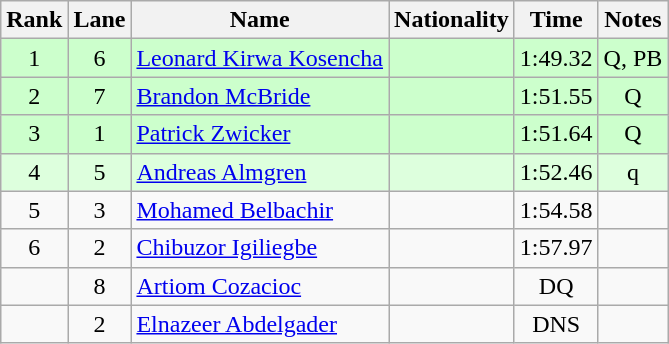<table class="wikitable sortable" style="text-align:center">
<tr>
<th>Rank</th>
<th>Lane</th>
<th>Name</th>
<th>Nationality</th>
<th>Time</th>
<th>Notes</th>
</tr>
<tr bgcolor=ccffcc>
<td align=center>1</td>
<td align=center>6</td>
<td align=left><a href='#'>Leonard Kirwa Kosencha</a></td>
<td align=left></td>
<td>1:49.32</td>
<td>Q, PB</td>
</tr>
<tr bgcolor=ccffcc>
<td align=center>2</td>
<td align=center>7</td>
<td align=left><a href='#'>Brandon McBride</a></td>
<td align=left></td>
<td>1:51.55</td>
<td>Q</td>
</tr>
<tr bgcolor=ccffcc>
<td align=center>3</td>
<td align=center>1</td>
<td align=left><a href='#'>Patrick Zwicker</a></td>
<td align=left></td>
<td>1:51.64</td>
<td>Q</td>
</tr>
<tr bgcolor=ddffdd>
<td align=center>4</td>
<td align=center>5</td>
<td align=left><a href='#'>Andreas Almgren</a></td>
<td align=left></td>
<td>1:52.46</td>
<td>q</td>
</tr>
<tr>
<td align=center>5</td>
<td align=center>3</td>
<td align=left><a href='#'>Mohamed Belbachir</a></td>
<td align=left></td>
<td>1:54.58</td>
<td></td>
</tr>
<tr>
<td align=center>6</td>
<td align=center>2</td>
<td align=left><a href='#'>Chibuzor Igiliegbe</a></td>
<td align=left></td>
<td>1:57.97</td>
<td></td>
</tr>
<tr>
<td align=center></td>
<td align=center>8</td>
<td align=left><a href='#'>Artiom Cozacioc</a></td>
<td align=left></td>
<td>DQ</td>
<td></td>
</tr>
<tr>
<td align=center></td>
<td align=center>2</td>
<td align=left><a href='#'>Elnazeer Abdelgader</a></td>
<td align=left></td>
<td>DNS</td>
<td></td>
</tr>
</table>
